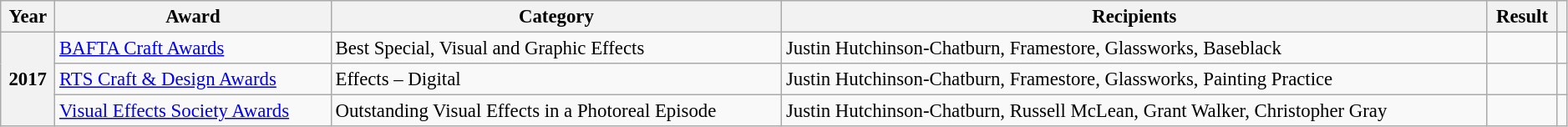<table class="wikitable sortable" style="font-size:95%; width:99%;" summary="Playtest was nominated for a BAFTA Craft Award, an RTS Craft & Design Award and a Visual Effects Society Award. Columns indicate the year of nomination, award name, category of the award, nominees and whether the nominees won the award, with the final column containing the source of information.">
<tr style="text-align:center;">
<th scope="col">Year</th>
<th scope="col">Award</th>
<th scope="col">Category</th>
<th scope="col">Recipients</th>
<th scope="col">Result</th>
<th scope="col" class="unsortable"></th>
</tr>
<tr>
<th scope="row" align="center" rowspan="3">2017</th>
<td><a href='#'>BAFTA Craft Awards</a></td>
<td>Best Special, Visual and Graphic Effects</td>
<td>Justin Hutchinson-Chatburn, Framestore, Glassworks, Baseblack</td>
<td></td>
<td align="center"></td>
</tr>
<tr>
<td><a href='#'>RTS Craft & Design Awards</a></td>
<td>Effects – Digital</td>
<td>Justin Hutchinson-Chatburn, Framestore, Glassworks, Painting Practice</td>
<td></td>
<td align="center"></td>
</tr>
<tr>
<td><a href='#'>Visual Effects Society Awards</a></td>
<td>Outstanding Visual Effects in a Photoreal Episode</td>
<td>Justin Hutchinson-Chatburn, Russell McLean, Grant Walker, Christopher Gray</td>
<td></td>
<td align="center"></td>
</tr>
</table>
